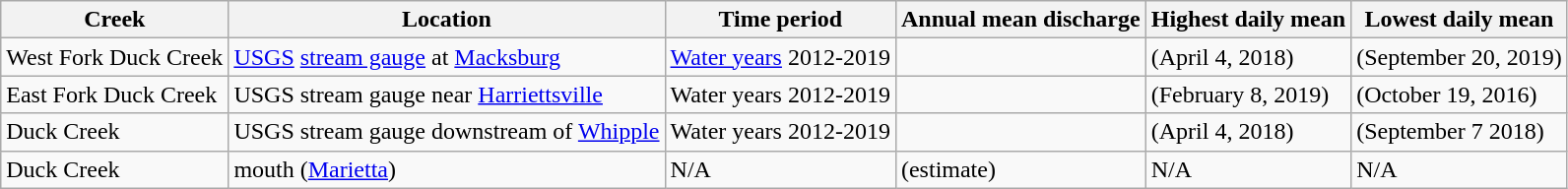<table class="wikitable">
<tr>
<th>Creek</th>
<th>Location</th>
<th>Time period</th>
<th>Annual mean discharge</th>
<th>Highest daily mean</th>
<th>Lowest daily mean</th>
</tr>
<tr>
<td>West Fork Duck Creek</td>
<td><a href='#'>USGS</a> <a href='#'>stream gauge</a> at <a href='#'>Macksburg</a></td>
<td><a href='#'>Water years</a> 2012-2019</td>
<td></td>
<td> (April 4, 2018)</td>
<td> (September 20, 2019)</td>
</tr>
<tr>
<td>East Fork Duck Creek</td>
<td>USGS stream gauge near <a href='#'>Harriettsville</a></td>
<td>Water years 2012-2019</td>
<td></td>
<td> (February 8, 2019)</td>
<td> (October 19, 2016)</td>
</tr>
<tr>
<td>Duck Creek</td>
<td>USGS stream gauge downstream of <a href='#'>Whipple</a></td>
<td>Water years 2012-2019</td>
<td></td>
<td> (April 4, 2018)</td>
<td> (September 7 2018)</td>
</tr>
<tr>
<td>Duck Creek</td>
<td>mouth (<a href='#'>Marietta</a>)</td>
<td>N/A</td>
<td> (estimate)</td>
<td>N/A</td>
<td>N/A</td>
</tr>
</table>
